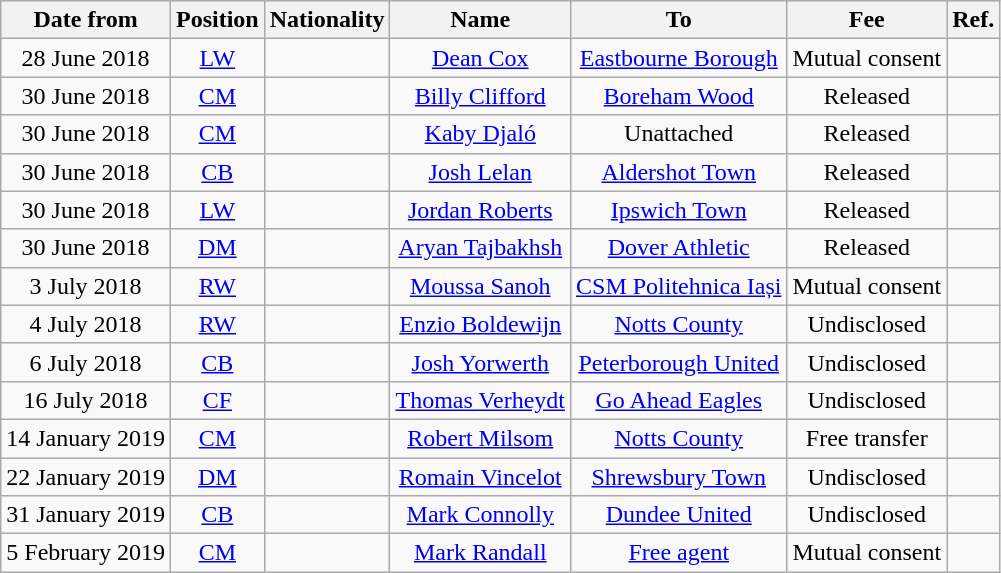<table class="wikitable" style="text-align:center;">
<tr>
<th>Date from</th>
<th>Position</th>
<th>Nationality</th>
<th>Name</th>
<th>To</th>
<th>Fee</th>
<th>Ref.</th>
</tr>
<tr>
<td>28 June 2018</td>
<td><a href='#'>LW</a></td>
<td></td>
<td><a href='#'>Dean Cox</a></td>
<td><a href='#'>Eastbourne Borough</a></td>
<td>Mutual consent</td>
<td></td>
</tr>
<tr>
<td>30 June 2018</td>
<td><a href='#'>CM</a></td>
<td></td>
<td><a href='#'>Billy Clifford</a></td>
<td><a href='#'>Boreham Wood</a></td>
<td>Released</td>
<td></td>
</tr>
<tr>
<td>30 June 2018</td>
<td><a href='#'>CM</a></td>
<td></td>
<td><a href='#'>Kaby Djaló</a></td>
<td>Unattached</td>
<td>Released</td>
<td></td>
</tr>
<tr>
<td>30 June 2018</td>
<td><a href='#'>CB</a></td>
<td></td>
<td><a href='#'>Josh Lelan</a></td>
<td><a href='#'>Aldershot Town</a></td>
<td>Released</td>
<td></td>
</tr>
<tr>
<td>30 June 2018</td>
<td><a href='#'>LW</a></td>
<td></td>
<td><a href='#'>Jordan Roberts</a></td>
<td><a href='#'>Ipswich Town</a></td>
<td>Released</td>
<td></td>
</tr>
<tr>
<td>30 June 2018</td>
<td><a href='#'>DM</a></td>
<td></td>
<td><a href='#'>Aryan Tajbakhsh</a></td>
<td><a href='#'>Dover Athletic</a></td>
<td>Released</td>
<td></td>
</tr>
<tr>
<td>3 July 2018</td>
<td><a href='#'>RW</a></td>
<td></td>
<td><a href='#'>Moussa Sanoh</a></td>
<td> <a href='#'>CSM Politehnica Iași</a></td>
<td>Mutual consent</td>
<td></td>
</tr>
<tr>
<td>4 July 2018</td>
<td><a href='#'>RW</a></td>
<td></td>
<td><a href='#'>Enzio Boldewijn</a></td>
<td><a href='#'>Notts County</a></td>
<td>Undisclosed</td>
<td></td>
</tr>
<tr>
<td>6 July 2018</td>
<td><a href='#'>CB</a></td>
<td></td>
<td><a href='#'>Josh Yorwerth</a></td>
<td><a href='#'>Peterborough United</a></td>
<td>Undisclosed</td>
<td></td>
</tr>
<tr>
<td>16 July 2018</td>
<td><a href='#'>CF</a></td>
<td></td>
<td><a href='#'>Thomas Verheydt</a></td>
<td> <a href='#'>Go Ahead Eagles</a></td>
<td>Undisclosed</td>
<td></td>
</tr>
<tr>
<td>14 January 2019</td>
<td><a href='#'>CM</a></td>
<td></td>
<td><a href='#'>Robert Milsom</a></td>
<td><a href='#'>Notts County</a></td>
<td>Free transfer</td>
<td></td>
</tr>
<tr>
<td>22 January 2019</td>
<td><a href='#'>DM</a></td>
<td></td>
<td><a href='#'>Romain Vincelot</a></td>
<td><a href='#'>Shrewsbury Town</a></td>
<td>Undisclosed</td>
<td></td>
</tr>
<tr>
<td>31 January 2019</td>
<td><a href='#'>CB</a></td>
<td></td>
<td><a href='#'>Mark Connolly</a></td>
<td> <a href='#'>Dundee United</a></td>
<td>Undisclosed</td>
<td></td>
</tr>
<tr>
<td>5 February 2019</td>
<td><a href='#'>CM</a></td>
<td></td>
<td><a href='#'>Mark Randall</a></td>
<td><a href='#'>Free agent</a></td>
<td>Mutual consent</td>
<td></td>
</tr>
</table>
